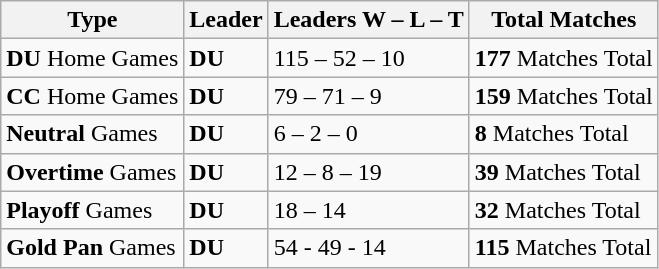<table class="wikitable">
<tr>
<th>Type</th>
<th>Leader</th>
<th>Leaders W – L – T</th>
<th>Total Matches</th>
</tr>
<tr>
<td><strong>DU</strong> Home Games</td>
<td><strong>DU</strong></td>
<td>115 – 52 – 10</td>
<td><strong>177</strong> Matches Total</td>
</tr>
<tr>
<td><strong>CC</strong> Home Games</td>
<td><strong>DU</strong></td>
<td>79 – 71 – 9</td>
<td><strong>159</strong> Matches Total</td>
</tr>
<tr>
<td><strong>Neutral</strong> Games</td>
<td><strong>DU</strong></td>
<td>6 – 2 – 0</td>
<td><strong>8</strong> Matches Total</td>
</tr>
<tr>
<td><strong>Overtime</strong> Games</td>
<td><strong>DU</strong></td>
<td>12 – 8 – 19</td>
<td><strong>39</strong> Matches Total</td>
</tr>
<tr>
<td><strong>Playoff</strong> Games</td>
<td><strong>DU</strong></td>
<td>18 – 14</td>
<td><strong>32</strong> Matches Total</td>
</tr>
<tr>
<td><strong>Gold Pan</strong> Games</td>
<td><strong>DU</strong></td>
<td>54 - 49 - 14</td>
<td><strong>115</strong> Matches Total</td>
</tr>
</table>
